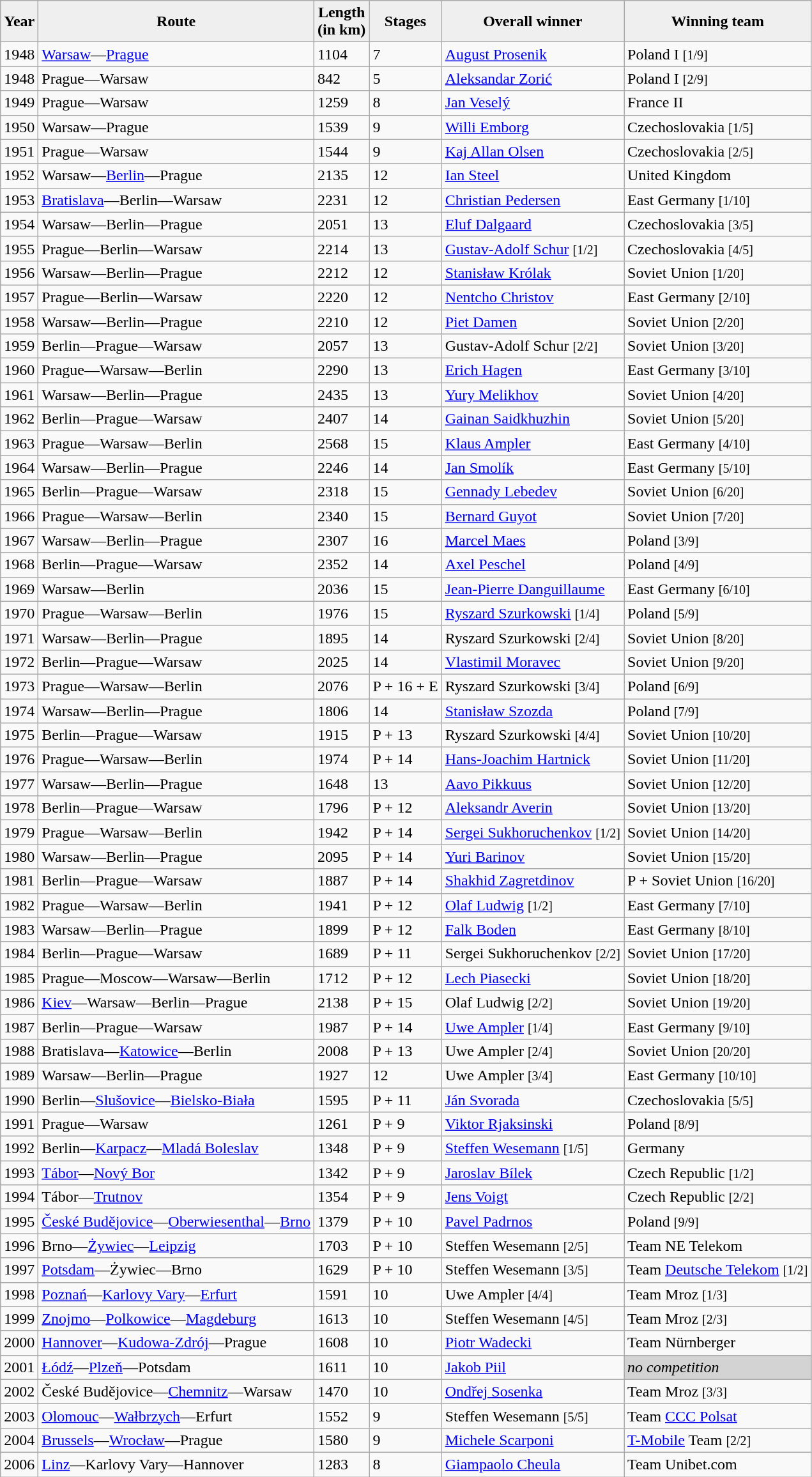<table class="wikitable sortable">
<tr>
<th style="background-color:#efefef;">Year</th>
<th style="background-color:#efefef;">Route</th>
<th style="background-color:#efefef;">Length<br>(in km)</th>
<th style="background-color:#efefef;">Stages</th>
<th style="background-color:#efefef;">Overall winner</th>
<th style="background-color:#efefef;">Winning team</th>
</tr>
<tr>
<td>1948</td>
<td><a href='#'>Warsaw</a>—<a href='#'>Prague</a></td>
<td>1104</td>
<td>7</td>
<td> <a href='#'>August Prosenik</a></td>
<td> Poland I <small>[1/9]</small></td>
</tr>
<tr>
<td>1948</td>
<td>Prague—Warsaw</td>
<td>842</td>
<td>5</td>
<td> <a href='#'>Aleksandar Zorić</a></td>
<td> Poland I <small>[2/9]</small></td>
</tr>
<tr>
<td>1949</td>
<td>Prague—Warsaw</td>
<td>1259</td>
<td>8</td>
<td> <a href='#'>Jan Veselý</a></td>
<td> France II</td>
</tr>
<tr>
<td>1950</td>
<td>Warsaw—Prague</td>
<td>1539</td>
<td>9</td>
<td> <a href='#'>Willi Emborg</a></td>
<td> Czechoslovakia <small>[1/5]</small></td>
</tr>
<tr>
<td>1951</td>
<td>Prague—Warsaw</td>
<td>1544</td>
<td>9</td>
<td> <a href='#'>Kaj Allan Olsen</a></td>
<td> Czechoslovakia <small>[2/5]</small></td>
</tr>
<tr>
<td>1952</td>
<td>Warsaw—<a href='#'>Berlin</a>—Prague</td>
<td>2135</td>
<td>12</td>
<td> <a href='#'>Ian Steel</a></td>
<td> United Kingdom</td>
</tr>
<tr>
<td>1953</td>
<td><a href='#'>Bratislava</a>—Berlin—Warsaw</td>
<td>2231</td>
<td>12</td>
<td> <a href='#'>Christian Pedersen</a></td>
<td> East Germany <small>[1/10]</small></td>
</tr>
<tr>
<td>1954</td>
<td>Warsaw—Berlin—Prague</td>
<td>2051</td>
<td>13</td>
<td> <a href='#'>Eluf Dalgaard</a></td>
<td> Czechoslovakia <small>[3/5]</small></td>
</tr>
<tr>
<td>1955</td>
<td>Prague—Berlin—Warsaw</td>
<td>2214</td>
<td>13</td>
<td> <a href='#'>Gustav-Adolf Schur</a> <small>[1/2]</small></td>
<td> Czechoslovakia <small>[4/5]</small></td>
</tr>
<tr>
<td>1956</td>
<td>Warsaw—Berlin—Prague</td>
<td>2212</td>
<td>12</td>
<td> <a href='#'>Stanisław Królak</a></td>
<td> Soviet Union <small>[1/20]</small></td>
</tr>
<tr>
<td>1957</td>
<td>Prague—Berlin—Warsaw</td>
<td>2220</td>
<td>12</td>
<td> <a href='#'>Nentcho Christov</a></td>
<td> East Germany <small>[2/10]</small></td>
</tr>
<tr>
<td>1958</td>
<td>Warsaw—Berlin—Prague</td>
<td>2210</td>
<td>12</td>
<td> <a href='#'>Piet Damen</a></td>
<td> Soviet Union <small>[2/20]</small></td>
</tr>
<tr>
<td>1959</td>
<td>Berlin—Prague—Warsaw</td>
<td>2057</td>
<td>13</td>
<td> Gustav-Adolf Schur <small>[2/2]</small></td>
<td> Soviet Union <small>[3/20]</small></td>
</tr>
<tr>
<td>1960</td>
<td>Prague—Warsaw—Berlin</td>
<td>2290</td>
<td>13</td>
<td> <a href='#'>Erich Hagen</a></td>
<td> East Germany <small>[3/10]</small></td>
</tr>
<tr>
<td>1961</td>
<td>Warsaw—Berlin—Prague</td>
<td>2435</td>
<td>13</td>
<td> <a href='#'>Yury Melikhov</a></td>
<td> Soviet Union <small>[4/20]</small></td>
</tr>
<tr>
<td>1962</td>
<td>Berlin—Prague—Warsaw</td>
<td>2407</td>
<td>14</td>
<td> <a href='#'>Gainan Saidkhuzhin</a></td>
<td> Soviet Union <small>[5/20]</small></td>
</tr>
<tr>
<td>1963</td>
<td>Prague—Warsaw—Berlin</td>
<td>2568</td>
<td>15</td>
<td> <a href='#'>Klaus Ampler</a></td>
<td> East Germany <small>[4/10]</small></td>
</tr>
<tr>
<td>1964</td>
<td>Warsaw—Berlin—Prague</td>
<td>2246</td>
<td>14</td>
<td> <a href='#'>Jan Smolík</a></td>
<td> East Germany <small>[5/10]</small></td>
</tr>
<tr>
<td>1965</td>
<td>Berlin—Prague—Warsaw</td>
<td>2318</td>
<td>15</td>
<td> <a href='#'>Gennady Lebedev</a></td>
<td> Soviet Union <small>[6/20]</small></td>
</tr>
<tr>
<td>1966</td>
<td>Prague—Warsaw—Berlin</td>
<td>2340</td>
<td>15</td>
<td> <a href='#'>Bernard Guyot</a></td>
<td> Soviet Union <small>[7/20]</small></td>
</tr>
<tr>
<td>1967</td>
<td>Warsaw—Berlin—Prague</td>
<td>2307</td>
<td>16</td>
<td> <a href='#'>Marcel Maes</a></td>
<td> Poland <small>[3/9]</small></td>
</tr>
<tr>
<td>1968</td>
<td>Berlin—Prague—Warsaw</td>
<td>2352</td>
<td>14</td>
<td> <a href='#'>Axel Peschel</a></td>
<td> Poland <small>[4/9]</small></td>
</tr>
<tr>
<td>1969</td>
<td>Warsaw—Berlin</td>
<td>2036</td>
<td>15</td>
<td> <a href='#'>Jean-Pierre Danguillaume</a></td>
<td> East Germany <small>[6/10]</small></td>
</tr>
<tr>
<td>1970</td>
<td>Prague—Warsaw—Berlin</td>
<td>1976</td>
<td>15</td>
<td> <a href='#'>Ryszard Szurkowski</a> <small>[1/4]</small></td>
<td> Poland <small>[5/9]</small></td>
</tr>
<tr>
<td>1971</td>
<td>Warsaw—Berlin—Prague</td>
<td>1895</td>
<td>14</td>
<td> Ryszard Szurkowski <small>[2/4]</small></td>
<td> Soviet Union <small>[8/20]</small></td>
</tr>
<tr>
<td>1972</td>
<td>Berlin—Prague—Warsaw</td>
<td>2025</td>
<td>14</td>
<td> <a href='#'>Vlastimil Moravec</a></td>
<td> Soviet Union <small>[9/20]</small></td>
</tr>
<tr>
<td>1973</td>
<td>Prague—Warsaw—Berlin</td>
<td>2076</td>
<td>P + 16 + E</td>
<td> Ryszard Szurkowski <small>[3/4]</small></td>
<td> Poland <small>[6/9]</small></td>
</tr>
<tr>
<td>1974</td>
<td>Warsaw—Berlin—Prague</td>
<td>1806</td>
<td>14</td>
<td> <a href='#'>Stanisław Szozda</a></td>
<td> Poland <small>[7/9]</small></td>
</tr>
<tr>
<td>1975</td>
<td>Berlin—Prague—Warsaw</td>
<td>1915</td>
<td>P + 13</td>
<td> Ryszard Szurkowski <small>[4/4]</small></td>
<td> Soviet Union <small>[10/20]</small></td>
</tr>
<tr>
<td>1976</td>
<td>Prague—Warsaw—Berlin</td>
<td>1974</td>
<td>P + 14</td>
<td> <a href='#'>Hans-Joachim Hartnick</a></td>
<td> Soviet Union <small>[11/20]</small></td>
</tr>
<tr>
<td>1977</td>
<td>Warsaw—Berlin—Prague</td>
<td>1648</td>
<td>13</td>
<td> <a href='#'>Aavo Pikkuus</a></td>
<td> Soviet Union <small>[12/20]</small></td>
</tr>
<tr>
<td>1978</td>
<td>Berlin—Prague—Warsaw</td>
<td>1796</td>
<td>P + 12</td>
<td> <a href='#'>Aleksandr Averin</a></td>
<td> Soviet Union <small>[13/20]</small></td>
</tr>
<tr>
<td>1979</td>
<td>Prague—Warsaw—Berlin</td>
<td>1942</td>
<td>P + 14</td>
<td> <a href='#'>Sergei Sukhoruchenkov</a> <small>[1/2]</small></td>
<td> Soviet Union <small>[14/20]</small></td>
</tr>
<tr>
<td>1980</td>
<td>Warsaw—Berlin—Prague</td>
<td>2095</td>
<td>P + 14</td>
<td> <a href='#'>Yuri Barinov</a></td>
<td> Soviet Union <small>[15/20]</small></td>
</tr>
<tr>
<td>1981</td>
<td>Berlin—Prague—Warsaw</td>
<td>1887</td>
<td>P + 14</td>
<td> <a href='#'>Shakhid Zagretdinov</a></td>
<td>P +  Soviet Union <small>[16/20]</small></td>
</tr>
<tr>
<td>1982</td>
<td>Prague—Warsaw—Berlin</td>
<td>1941</td>
<td>P + 12</td>
<td> <a href='#'>Olaf Ludwig</a> <small>[1/2]</small></td>
<td> East Germany <small>[7/10]</small></td>
</tr>
<tr>
<td>1983</td>
<td>Warsaw—Berlin—Prague</td>
<td>1899</td>
<td>P + 12</td>
<td> <a href='#'>Falk Boden</a></td>
<td> East Germany <small>[8/10]</small></td>
</tr>
<tr>
<td>1984</td>
<td>Berlin—Prague—Warsaw</td>
<td>1689</td>
<td>P + 11</td>
<td> Sergei Sukhoruchenkov <small>[2/2]</small></td>
<td> Soviet Union <small>[17/20]</small></td>
</tr>
<tr>
<td>1985</td>
<td>Prague—Moscow—Warsaw—Berlin</td>
<td>1712</td>
<td>P + 12</td>
<td> <a href='#'>Lech Piasecki</a></td>
<td> Soviet Union <small>[18/20]</small></td>
</tr>
<tr>
<td>1986</td>
<td><a href='#'>Kiev</a>—Warsaw—Berlin—Prague</td>
<td>2138</td>
<td>P + 15</td>
<td> Olaf Ludwig <small>[2/2]</small></td>
<td> Soviet Union <small>[19/20]</small></td>
</tr>
<tr>
<td>1987</td>
<td>Berlin—Prague—Warsaw</td>
<td>1987</td>
<td>P + 14</td>
<td> <a href='#'>Uwe Ampler</a> <small>[1/4]</small></td>
<td> East Germany <small>[9/10]</small></td>
</tr>
<tr>
<td>1988</td>
<td>Bratislava—<a href='#'>Katowice</a>—Berlin</td>
<td>2008</td>
<td>P + 13</td>
<td> Uwe Ampler <small>[2/4]</small></td>
<td> Soviet Union <small>[20/20]</small></td>
</tr>
<tr>
<td>1989</td>
<td>Warsaw—Berlin—Prague</td>
<td>1927</td>
<td>12</td>
<td> Uwe Ampler <small>[3/4]</small></td>
<td> East Germany <small>[10/10]</small></td>
</tr>
<tr>
<td>1990</td>
<td>Berlin—<a href='#'>Slušovice</a>—<a href='#'>Bielsko-Biała</a></td>
<td>1595</td>
<td>P + 11</td>
<td> <a href='#'>Ján Svorada</a></td>
<td> Czechoslovakia <small>[5/5]</small></td>
</tr>
<tr>
<td>1991</td>
<td>Prague—Warsaw</td>
<td>1261</td>
<td>P + 9</td>
<td> <a href='#'>Viktor Rjaksinski</a></td>
<td> Poland <small>[8/9]</small></td>
</tr>
<tr>
<td>1992</td>
<td>Berlin—<a href='#'>Karpacz</a>—<a href='#'>Mladá Boleslav</a></td>
<td>1348</td>
<td>P + 9</td>
<td> <a href='#'>Steffen Wesemann</a> <small>[1/5]</small></td>
<td> Germany</td>
</tr>
<tr>
<td>1993</td>
<td><a href='#'>Tábor</a>—<a href='#'>Nový Bor</a></td>
<td>1342</td>
<td>P + 9</td>
<td> <a href='#'>Jaroslav Bílek</a></td>
<td> Czech Republic <small>[1/2]</small></td>
</tr>
<tr>
<td>1994</td>
<td>Tábor—<a href='#'>Trutnov</a></td>
<td>1354</td>
<td>P + 9</td>
<td> <a href='#'>Jens Voigt</a></td>
<td> Czech Republic <small>[2/2]</small></td>
</tr>
<tr>
<td>1995</td>
<td><a href='#'>České Budějovice</a>—<a href='#'>Oberwiesenthal</a>—<a href='#'>Brno</a></td>
<td>1379</td>
<td>P + 10</td>
<td> <a href='#'>Pavel Padrnos</a></td>
<td> Poland <small>[9/9]</small></td>
</tr>
<tr>
<td>1996</td>
<td>Brno—<a href='#'>Żywiec</a>—<a href='#'>Leipzig</a></td>
<td>1703</td>
<td>P + 10</td>
<td> Steffen Wesemann <small>[2/5]</small></td>
<td>Team NE Telekom</td>
</tr>
<tr>
<td>1997</td>
<td><a href='#'>Potsdam</a>—Żywiec—Brno</td>
<td>1629</td>
<td>P + 10</td>
<td> Steffen Wesemann <small>[3/5]</small></td>
<td> Team <a href='#'>Deutsche Telekom</a> <small>[1/2]</small></td>
</tr>
<tr>
<td>1998</td>
<td><a href='#'>Poznań</a>—<a href='#'>Karlovy Vary</a>—<a href='#'>Erfurt</a></td>
<td>1591</td>
<td>10</td>
<td> Uwe Ampler <small>[4/4]</small></td>
<td> Team Mroz <small>[1/3]</small></td>
</tr>
<tr>
<td>1999</td>
<td><a href='#'>Znojmo</a>—<a href='#'>Polkowice</a>—<a href='#'>Magdeburg</a></td>
<td>1613</td>
<td>10</td>
<td> Steffen Wesemann <small>[4/5]</small></td>
<td> Team Mroz <small>[2/3]</small></td>
</tr>
<tr>
<td>2000</td>
<td><a href='#'>Hannover</a>—<a href='#'>Kudowa-Zdrój</a>—Prague</td>
<td>1608</td>
<td>10</td>
<td> <a href='#'>Piotr Wadecki</a></td>
<td> Team Nürnberger</td>
</tr>
<tr>
<td>2001</td>
<td><a href='#'>Łódź</a>—<a href='#'>Plzeň</a>—Potsdam</td>
<td>1611</td>
<td>10</td>
<td> <a href='#'>Jakob Piil</a></td>
<td style="background-color:lightgray"><em>no competition</em></td>
</tr>
<tr>
<td>2002</td>
<td>České Budějovice—<a href='#'>Chemnitz</a>—Warsaw</td>
<td>1470</td>
<td>10</td>
<td> <a href='#'>Ondřej Sosenka</a></td>
<td> Team Mroz <small>[3/3]</small></td>
</tr>
<tr>
<td>2003</td>
<td><a href='#'>Olomouc</a>—<a href='#'>Wałbrzych</a>—Erfurt</td>
<td>1552</td>
<td>9</td>
<td> Steffen Wesemann <small>[5/5]</small></td>
<td> Team <a href='#'>CCC Polsat</a></td>
</tr>
<tr>
<td>2004</td>
<td><a href='#'>Brussels</a>—<a href='#'>Wrocław</a>—Prague</td>
<td>1580</td>
<td>9</td>
<td> <a href='#'>Michele Scarponi</a></td>
<td> <a href='#'>T-Mobile</a> Team <small>[2/2]</small></td>
</tr>
<tr>
<td>2006</td>
<td><a href='#'>Linz</a>—Karlovy Vary—Hannover</td>
<td>1283</td>
<td>8</td>
<td> <a href='#'>Giampaolo Cheula</a></td>
<td> Team Unibet.com</td>
</tr>
</table>
